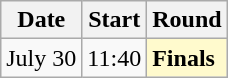<table class=wikitable>
<tr>
<th>Date</th>
<th>Start</th>
<th>Round</th>
</tr>
<tr>
<td>July 30</td>
<td>11:40</td>
<td style=background:lemonchiffon><strong>Finals</strong></td>
</tr>
</table>
